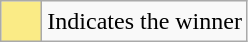<table class="wikitable">
<tr>
<td style="background:#FAEB86; height:20px; width:20px"></td>
<td>Indicates the winner</td>
</tr>
</table>
